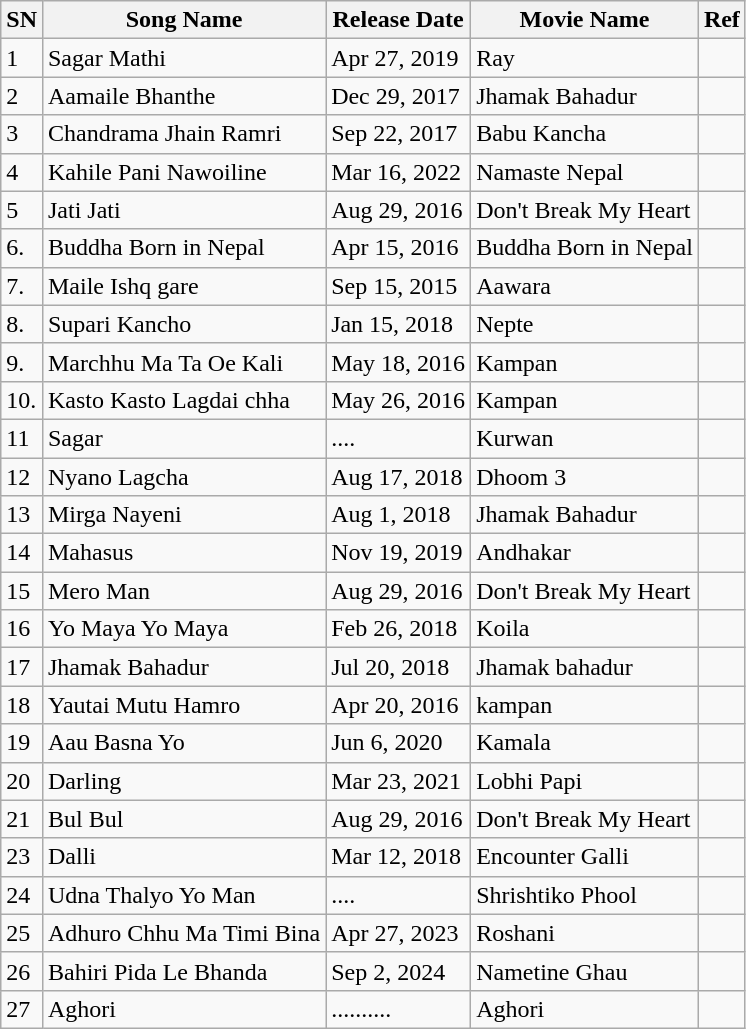<table role="presentation" class="wikitable mw-collapsible mw-collapsed">
<tr>
<th>SN</th>
<th>Song Name</th>
<th>Release Date</th>
<th>Movie Name</th>
<th>Ref</th>
</tr>
<tr>
<td>1</td>
<td>Sagar Mathi</td>
<td>Apr 27, 2019</td>
<td>Ray</td>
<td></td>
</tr>
<tr>
<td>2</td>
<td>Aamaile Bhanthe</td>
<td>Dec 29, 2017</td>
<td>Jhamak Bahadur</td>
<td></td>
</tr>
<tr>
<td>3</td>
<td>Chandrama Jhain Ramri</td>
<td>Sep 22, 2017</td>
<td>Babu Kancha</td>
<td></td>
</tr>
<tr>
<td>4</td>
<td>Kahile Pani Nawoiline</td>
<td>Mar 16, 2022</td>
<td>Namaste Nepal</td>
<td></td>
</tr>
<tr>
<td>5</td>
<td>Jati Jati</td>
<td>Aug 29, 2016</td>
<td>Don't Break My Heart</td>
<td></td>
</tr>
<tr>
<td>6.</td>
<td>Buddha Born in Nepal</td>
<td>Apr 15, 2016</td>
<td>Buddha Born in Nepal</td>
<td></td>
</tr>
<tr>
<td>7.</td>
<td>Maile Ishq gare</td>
<td>Sep 15, 2015</td>
<td>Aawara</td>
<td></td>
</tr>
<tr>
<td>8.</td>
<td>Supari Kancho</td>
<td>Jan 15, 2018</td>
<td>Nepte</td>
<td></td>
</tr>
<tr>
<td>9.</td>
<td>Marchhu Ma Ta Oe Kali</td>
<td>May 18, 2016</td>
<td>Kampan</td>
<td></td>
</tr>
<tr>
<td>10.</td>
<td>Kasto Kasto Lagdai chha</td>
<td>May 26, 2016</td>
<td>Kampan</td>
<td></td>
</tr>
<tr>
<td>11</td>
<td>Sagar</td>
<td>....</td>
<td>Kurwan</td>
<td></td>
</tr>
<tr>
<td>12</td>
<td>Nyano Lagcha</td>
<td>Aug 17, 2018</td>
<td>Dhoom 3</td>
<td></td>
</tr>
<tr>
<td>13</td>
<td>Mirga Nayeni</td>
<td>Aug 1, 2018</td>
<td>Jhamak Bahadur</td>
<td></td>
</tr>
<tr>
<td>14</td>
<td>Mahasus</td>
<td>Nov 19, 2019</td>
<td>Andhakar</td>
<td></td>
</tr>
<tr>
<td>15</td>
<td>Mero Man</td>
<td>Aug 29, 2016</td>
<td>Don't Break My Heart</td>
<td></td>
</tr>
<tr>
<td>16</td>
<td>Yo Maya Yo Maya</td>
<td>Feb 26, 2018</td>
<td>Koila</td>
<td></td>
</tr>
<tr>
<td>17</td>
<td>Jhamak Bahadur</td>
<td>Jul 20, 2018</td>
<td>Jhamak bahadur</td>
<td></td>
</tr>
<tr>
<td>18</td>
<td>Yautai Mutu Hamro</td>
<td>Apr 20, 2016</td>
<td>kampan</td>
<td></td>
</tr>
<tr>
<td>19</td>
<td>Aau Basna Yo</td>
<td>Jun 6, 2020</td>
<td>Kamala</td>
<td></td>
</tr>
<tr>
<td>20</td>
<td>Darling</td>
<td>Mar 23, 2021</td>
<td>Lobhi Papi</td>
<td></td>
</tr>
<tr>
<td>21</td>
<td>Bul Bul</td>
<td>Aug 29, 2016</td>
<td>Don't Break My Heart</td>
<td></td>
</tr>
<tr>
<td>23</td>
<td>Dalli</td>
<td>Mar 12, 2018</td>
<td>Encounter Galli</td>
<td></td>
</tr>
<tr>
<td>24</td>
<td>Udna Thalyo Yo Man</td>
<td>....</td>
<td>Shrishtiko Phool</td>
<td></td>
</tr>
<tr>
<td>25</td>
<td>Adhuro Chhu Ma Timi Bina</td>
<td>Apr 27, 2023</td>
<td>Roshani</td>
<td></td>
</tr>
<tr>
<td>26</td>
<td>Bahiri Pida Le Bhanda</td>
<td>Sep 2, 2024</td>
<td>Nametine Ghau</td>
<td></td>
</tr>
<tr>
<td>27</td>
<td>Aghori</td>
<td>..........</td>
<td>Aghori</td>
<td></td>
</tr>
</table>
